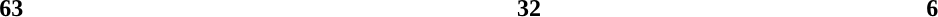<table style="width:70%; font-weight:bold; text-align:center">
<tr>
<td style="background:">63</td>
<td style="background:">32</td>
<td style="background:">6</td>
</tr>
<tr>
<td><a href='#'></a></td>
<td><a href='#'></a></td>
<td><a href='#'></a></td>
</tr>
<tr>
</tr>
</table>
